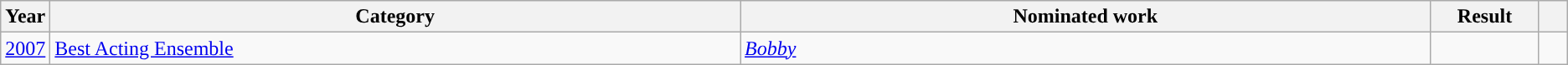<table class="wikitable">
<tr>
<th scope="col" style="width:1em;">Year</th>
<th scope="col" style="width:35em;">Category</th>
<th scope="col" style="width:35em;">Nominated work</th>
<th scope="col" style="width:5em;">Result</th>
<th scope="col" style="width:1em;"></th>
</tr>
<tr>
<td><a href='#'>2007</a></td>
<td><a href='#'>Best Acting Ensemble</a></td>
<td><em><a href='#'>Bobby</a></em></td>
<td></td>
<td style="text-align:center;"></td>
</tr>
</table>
